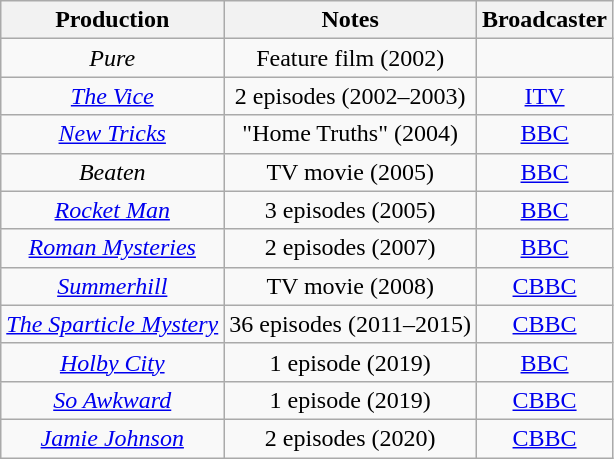<table class="wikitable" style="text-align:center">
<tr>
<th>Production</th>
<th>Notes</th>
<th>Broadcaster</th>
</tr>
<tr>
<td><em>Pure</em></td>
<td>Feature film (2002)</td>
<td></td>
</tr>
<tr>
<td><em><a href='#'>The Vice</a></em></td>
<td>2 episodes (2002–2003)</td>
<td><a href='#'>ITV</a></td>
</tr>
<tr>
<td><em><a href='#'>New Tricks</a></em></td>
<td>"Home Truths" (2004)</td>
<td><a href='#'>BBC</a></td>
</tr>
<tr>
<td><em>Beaten</em></td>
<td>TV movie (2005)</td>
<td><a href='#'>BBC</a></td>
</tr>
<tr>
<td><em><a href='#'>Rocket Man</a></em></td>
<td>3 episodes (2005)</td>
<td><a href='#'>BBC</a></td>
</tr>
<tr>
<td><em><a href='#'>Roman Mysteries</a></em></td>
<td>2 episodes (2007)</td>
<td><a href='#'>BBC</a></td>
</tr>
<tr>
<td><em><a href='#'>Summerhill</a></em></td>
<td>TV movie (2008)</td>
<td><a href='#'>CBBC</a></td>
</tr>
<tr>
<td><em><a href='#'>The Sparticle Mystery</a></em></td>
<td>36 episodes (2011–2015)</td>
<td><a href='#'>CBBC</a></td>
</tr>
<tr>
<td><em><a href='#'>Holby City</a></em></td>
<td>1 episode (2019)</td>
<td><a href='#'>BBC</a></td>
</tr>
<tr>
<td><em><a href='#'>So Awkward</a></em></td>
<td>1 episode (2019)</td>
<td><a href='#'>CBBC</a></td>
</tr>
<tr>
<td><em><a href='#'>Jamie Johnson</a></em></td>
<td>2 episodes (2020)</td>
<td><a href='#'>CBBC</a></td>
</tr>
</table>
